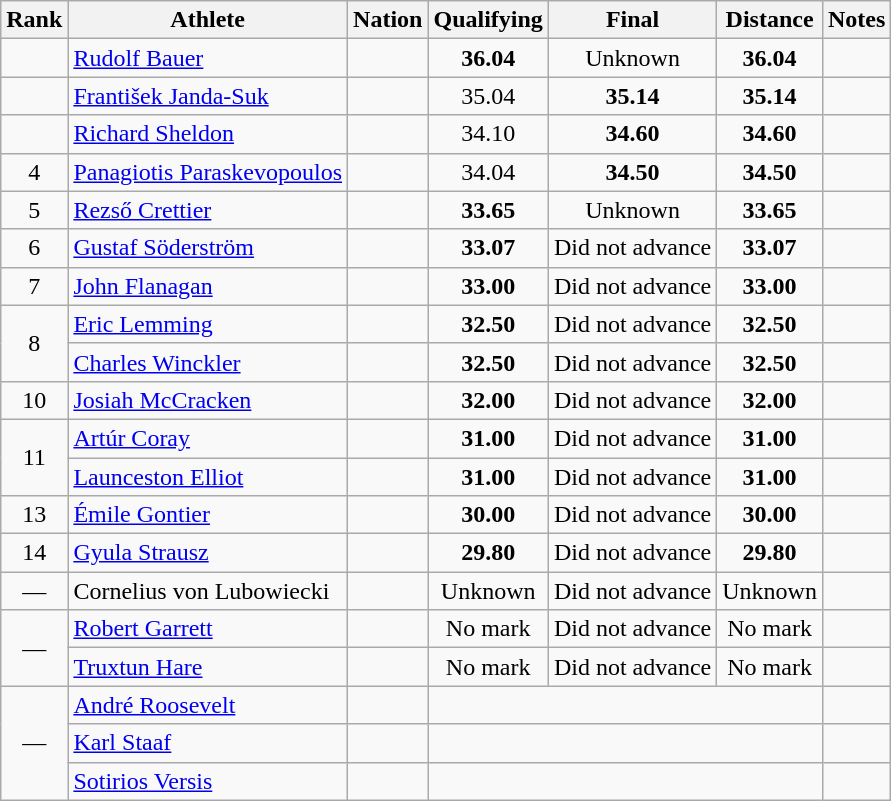<table class="wikitable sortable" style="text-align:center">
<tr>
<th>Rank</th>
<th>Athlete</th>
<th>Nation</th>
<th>Qualifying</th>
<th>Final</th>
<th>Distance</th>
<th>Notes</th>
</tr>
<tr>
<td></td>
<td align=left><a href='#'>Rudolf Bauer</a></td>
<td align=left></td>
<td><strong>36.04</strong> </td>
<td>Unknown</td>
<td><strong>36.04</strong></td>
<td></td>
</tr>
<tr>
<td></td>
<td align=left><a href='#'>František Janda-Suk</a></td>
<td align=left></td>
<td>35.04</td>
<td><strong>35.14</strong></td>
<td><strong>35.14</strong></td>
<td></td>
</tr>
<tr>
<td></td>
<td align=left><a href='#'>Richard Sheldon</a></td>
<td align=left></td>
<td>34.10</td>
<td><strong>34.60</strong></td>
<td><strong>34.60</strong></td>
<td></td>
</tr>
<tr>
<td>4</td>
<td align=left><a href='#'>Panagiotis Paraskevopoulos</a></td>
<td align=left></td>
<td>34.04</td>
<td><strong>34.50</strong></td>
<td><strong>34.50</strong></td>
<td></td>
</tr>
<tr>
<td>5</td>
<td align=left><a href='#'>Rezső Crettier</a></td>
<td align=left></td>
<td><strong>33.65</strong></td>
<td>Unknown</td>
<td><strong>33.65</strong></td>
<td></td>
</tr>
<tr>
<td>6</td>
<td align=left><a href='#'>Gustaf Söderström</a></td>
<td align=left></td>
<td><strong>33.07</strong></td>
<td data-sort-value=0.00>Did not advance</td>
<td><strong>33.07</strong></td>
<td></td>
</tr>
<tr>
<td>7</td>
<td align=left><a href='#'>John Flanagan</a></td>
<td align=left></td>
<td><strong>33.00</strong></td>
<td data-sort-value=0.00>Did not advance</td>
<td><strong>33.00</strong></td>
<td></td>
</tr>
<tr>
<td rowspan=2>8</td>
<td align=left><a href='#'>Eric Lemming</a></td>
<td align=left></td>
<td><strong>32.50</strong></td>
<td data-sort-value=0.00>Did not advance</td>
<td><strong>32.50</strong></td>
<td></td>
</tr>
<tr>
<td align=left><a href='#'>Charles Winckler</a></td>
<td align=left></td>
<td><strong>32.50</strong></td>
<td data-sort-value=0.00>Did not advance</td>
<td><strong>32.50</strong></td>
<td></td>
</tr>
<tr>
<td>10</td>
<td align=left><a href='#'>Josiah McCracken</a></td>
<td align=left></td>
<td><strong>32.00</strong></td>
<td data-sort-value=0.00>Did not advance</td>
<td><strong>32.00</strong></td>
<td></td>
</tr>
<tr>
<td rowspan=2 align=center>11</td>
<td align=left><a href='#'>Artúr Coray</a></td>
<td align=left></td>
<td><strong>31.00</strong></td>
<td data-sort-value=0.00>Did not advance</td>
<td><strong>31.00</strong></td>
<td></td>
</tr>
<tr>
<td align=left><a href='#'>Launceston Elliot</a></td>
<td align=left></td>
<td><strong>31.00</strong></td>
<td data-sort-value=0.00>Did not advance</td>
<td><strong>31.00</strong></td>
<td></td>
</tr>
<tr>
<td>13</td>
<td align=left><a href='#'>Émile Gontier</a></td>
<td align=left></td>
<td><strong>30.00</strong></td>
<td data-sort-value=0.00>Did not advance</td>
<td><strong>30.00</strong></td>
<td></td>
</tr>
<tr>
<td>14</td>
<td align=left><a href='#'>Gyula Strausz</a></td>
<td align=left></td>
<td><strong>29.80</strong></td>
<td data-sort-value=0.00>Did not advance</td>
<td><strong>29.80</strong></td>
<td></td>
</tr>
<tr>
<td data-sort-value=15>—</td>
<td align=left>Cornelius von Lubowiecki</td>
<td align=left></td>
<td data-sort-value=20.00>Unknown</td>
<td data-sort-value=0.00>Did not advance</td>
<td data-sort-value=20.00>Unknown</td>
<td></td>
</tr>
<tr>
<td rowspan=2 data-sort-value=16>—</td>
<td align=left><a href='#'>Robert Garrett</a></td>
<td align=left></td>
<td data-sort-value=1.00>No mark</td>
<td data-sort-value=0.00>Did not advance</td>
<td data-sort-value=1.00>No mark</td>
<td></td>
</tr>
<tr>
<td align=left><a href='#'>Truxtun Hare</a></td>
<td align=left></td>
<td data-sort-value=1.00>No mark</td>
<td data-sort-value=0.00>Did not advance</td>
<td data-sort-value=1.00>No mark</td>
<td></td>
</tr>
<tr>
<td rowspan=3 data-sort-value=18>—</td>
<td align=left><a href='#'>André Roosevelt</a></td>
<td align=left></td>
<td colspan=3 data-sort-value=0.00></td>
<td></td>
</tr>
<tr>
<td align=left><a href='#'>Karl Staaf</a></td>
<td align=left></td>
<td colspan=3 data-sort-value=0.00></td>
<td></td>
</tr>
<tr>
<td align=left><a href='#'>Sotirios Versis</a></td>
<td align=left></td>
<td colspan=3 data-sort-value=0.00></td>
<td></td>
</tr>
</table>
